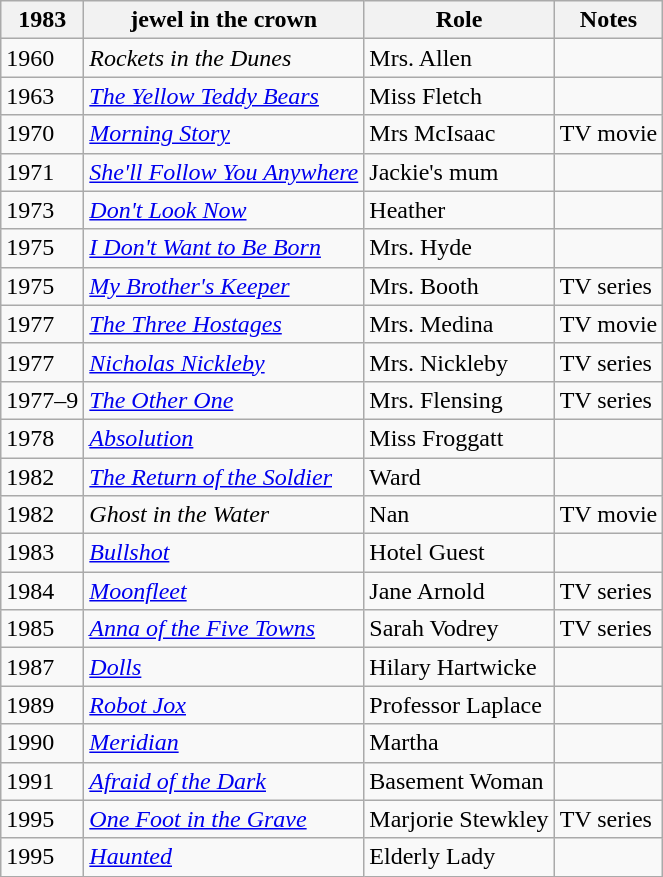<table class="wikitable">
<tr>
<th>1983</th>
<th>jewel in the crown</th>
<th>Role</th>
<th>Notes</th>
</tr>
<tr>
<td>1960</td>
<td><em>Rockets in the Dunes</em></td>
<td>Mrs. Allen</td>
<td></td>
</tr>
<tr>
<td>1963</td>
<td><em><a href='#'>The Yellow Teddy Bears</a></em></td>
<td>Miss Fletch</td>
<td></td>
</tr>
<tr>
<td>1970</td>
<td><em><a href='#'>Morning Story</a></em></td>
<td>Mrs McIsaac</td>
<td>TV movie</td>
</tr>
<tr>
<td>1971</td>
<td><em><a href='#'>She'll Follow You Anywhere</a></em></td>
<td>Jackie's mum</td>
<td></td>
</tr>
<tr>
<td>1973</td>
<td><em><a href='#'>Don't Look Now</a></em></td>
<td>Heather</td>
<td></td>
</tr>
<tr>
<td>1975</td>
<td><em><a href='#'>I Don't Want to Be Born</a></em></td>
<td>Mrs. Hyde</td>
<td></td>
</tr>
<tr>
<td>1975</td>
<td><em><a href='#'>My Brother's Keeper</a></em></td>
<td>Mrs. Booth</td>
<td>TV series</td>
</tr>
<tr>
<td>1977</td>
<td><em><a href='#'>The Three Hostages</a></em></td>
<td>Mrs. Medina</td>
<td>TV movie</td>
</tr>
<tr>
<td>1977</td>
<td><em><a href='#'>Nicholas Nickleby</a></em></td>
<td>Mrs. Nickleby</td>
<td>TV series</td>
</tr>
<tr>
<td>1977–9</td>
<td><em><a href='#'>The Other One</a></em></td>
<td>Mrs. Flensing</td>
<td>TV series</td>
</tr>
<tr>
<td>1978</td>
<td><em><a href='#'>Absolution</a></em></td>
<td>Miss Froggatt</td>
<td></td>
</tr>
<tr>
<td>1982</td>
<td><em><a href='#'>The Return of the Soldier</a></em></td>
<td>Ward</td>
<td></td>
</tr>
<tr>
<td>1982</td>
<td><em>Ghost in the Water</em></td>
<td>Nan</td>
<td>TV movie</td>
</tr>
<tr>
<td>1983</td>
<td><em><a href='#'>Bullshot</a></em></td>
<td>Hotel Guest</td>
<td></td>
</tr>
<tr>
<td>1984</td>
<td><em><a href='#'>Moonfleet</a></em></td>
<td>Jane Arnold</td>
<td>TV series</td>
</tr>
<tr>
<td>1985</td>
<td><em><a href='#'>Anna of the Five Towns</a></em></td>
<td>Sarah Vodrey</td>
<td>TV series</td>
</tr>
<tr>
<td>1987</td>
<td><em><a href='#'>Dolls</a></em></td>
<td>Hilary Hartwicke</td>
<td></td>
</tr>
<tr>
<td>1989</td>
<td><em><a href='#'>Robot Jox</a></em></td>
<td>Professor Laplace</td>
<td></td>
</tr>
<tr>
<td>1990</td>
<td><em><a href='#'>Meridian</a></em></td>
<td>Martha</td>
<td></td>
</tr>
<tr>
<td>1991</td>
<td><em><a href='#'>Afraid of the Dark</a></em></td>
<td>Basement Woman</td>
<td></td>
</tr>
<tr>
<td>1995</td>
<td><em><a href='#'>One Foot in the Grave</a></em></td>
<td>Marjorie Stewkley</td>
<td>TV series</td>
</tr>
<tr>
<td>1995</td>
<td><em><a href='#'>Haunted</a></em></td>
<td>Elderly Lady</td>
<td></td>
</tr>
</table>
